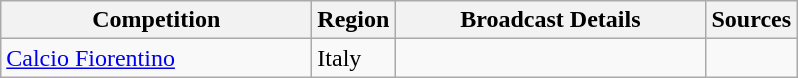<table class="wikitable">
<tr>
<th width="200">Competition</th>
<th>Region</th>
<th width="200">Broadcast Details</th>
<th>Sources</th>
</tr>
<tr>
<td><a href='#'>Calcio Fiorentino</a></td>
<td>Italy</td>
<td></td>
</tr>
</table>
